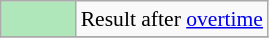<table class="wikitable" style="font-size:90%;">
<tr>
<td style="background:#afe6ba; width:3em;"></td>
<td>Result after <a href='#'>overtime</a></td>
</tr>
<tr>
</tr>
</table>
